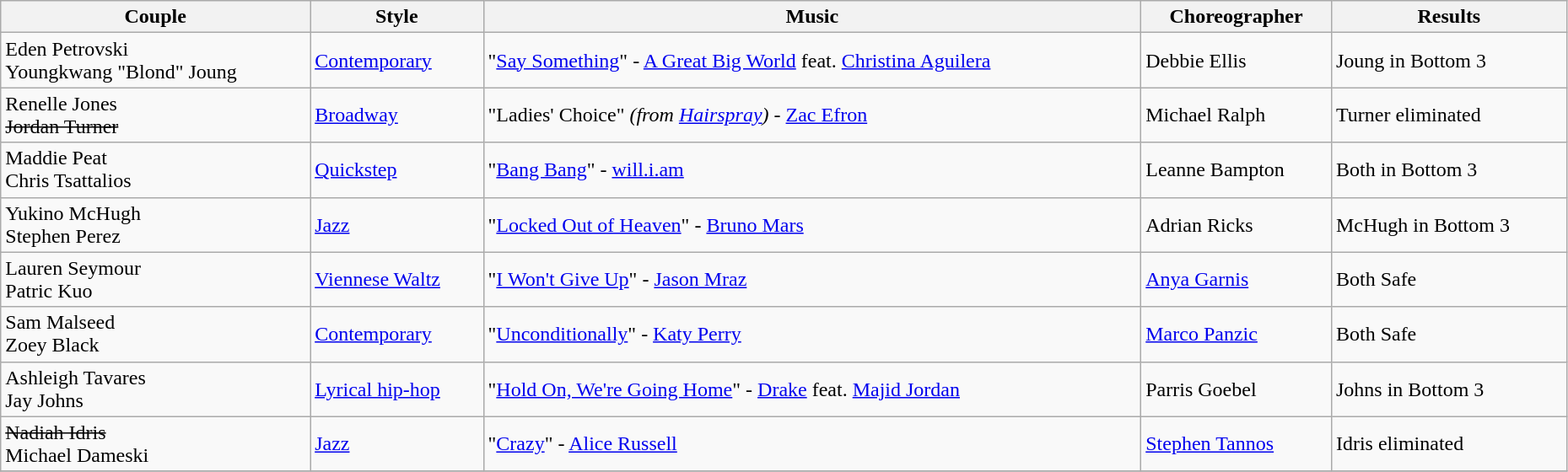<table class="wikitable" width="98%">
<tr>
<th>Couple</th>
<th>Style</th>
<th>Music</th>
<th>Choreographer</th>
<th>Results</th>
</tr>
<tr>
<td>Eden Petrovski<br>Youngkwang "Blond" Joung</td>
<td><a href='#'>Contemporary</a></td>
<td>"<a href='#'>Say Something</a>" - <a href='#'>A Great Big World</a> feat. <a href='#'>Christina Aguilera</a></td>
<td>Debbie Ellis</td>
<td>Joung in Bottom 3</td>
</tr>
<tr>
<td>Renelle Jones<br><s>Jordan Turner</s></td>
<td><a href='#'>Broadway</a></td>
<td>"Ladies' Choice" <em>(from <a href='#'>Hairspray</a>)</em> - <a href='#'>Zac Efron</a></td>
<td>Michael Ralph</td>
<td>Turner eliminated</td>
</tr>
<tr>
<td>Maddie Peat<br>Chris Tsattalios</td>
<td><a href='#'>Quickstep</a></td>
<td>"<a href='#'>Bang Bang</a>" - <a href='#'>will.i.am</a></td>
<td>Leanne Bampton</td>
<td>Both in Bottom 3</td>
</tr>
<tr>
<td>Yukino McHugh<br>Stephen Perez</td>
<td><a href='#'>Jazz</a></td>
<td>"<a href='#'>Locked Out of Heaven</a>" - <a href='#'>Bruno Mars</a></td>
<td>Adrian Ricks</td>
<td>McHugh in Bottom 3</td>
</tr>
<tr>
<td>Lauren Seymour<br>Patric Kuo</td>
<td><a href='#'>Viennese Waltz</a></td>
<td>"<a href='#'>I Won't Give Up</a>" - <a href='#'>Jason Mraz</a></td>
<td><a href='#'>Anya Garnis</a></td>
<td>Both Safe</td>
</tr>
<tr>
<td>Sam Malseed<br>Zoey Black</td>
<td><a href='#'>Contemporary</a></td>
<td>"<a href='#'>Unconditionally</a>" - <a href='#'>Katy Perry</a></td>
<td><a href='#'>Marco Panzic</a></td>
<td>Both Safe</td>
</tr>
<tr>
<td>Ashleigh Tavares<br>Jay Johns</td>
<td><a href='#'>Lyrical hip-hop</a></td>
<td>"<a href='#'>Hold On, We're Going Home</a>" - <a href='#'>Drake</a> feat. <a href='#'>Majid Jordan</a></td>
<td>Parris Goebel</td>
<td>Johns in Bottom 3</td>
</tr>
<tr>
<td><s>Nadiah Idris</s><br>Michael Dameski</td>
<td><a href='#'>Jazz</a></td>
<td>"<a href='#'>Crazy</a>" - <a href='#'>Alice Russell</a></td>
<td><a href='#'>Stephen Tannos</a></td>
<td>Idris eliminated</td>
</tr>
<tr>
</tr>
</table>
